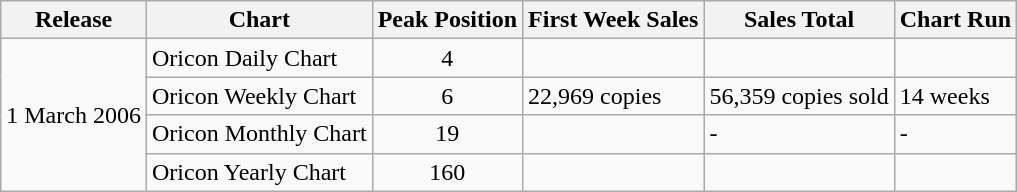<table class="wikitable">
<tr>
<th>Release</th>
<th>Chart</th>
<th>Peak Position</th>
<th>First Week Sales</th>
<th>Sales Total</th>
<th>Chart Run</th>
</tr>
<tr>
<td rowspan="4">1 March 2006</td>
<td>Oricon Daily Chart</td>
<td align="center">4</td>
<td></td>
<td></td>
<td></td>
</tr>
<tr>
<td>Oricon Weekly Chart</td>
<td align="center">6</td>
<td>22,969 copies</td>
<td>56,359 copies sold</td>
<td>14 weeks</td>
</tr>
<tr>
<td>Oricon Monthly Chart</td>
<td align="center">19</td>
<td></td>
<td>-</td>
<td>-</td>
</tr>
<tr>
<td>Oricon Yearly Chart</td>
<td align="center">160</td>
<td></td>
<td></td>
<td></td>
</tr>
</table>
